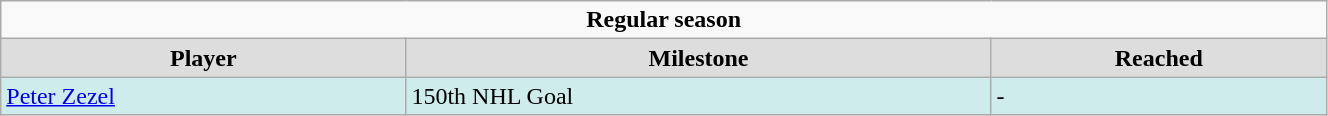<table class="wikitable" style="width:70%;">
<tr>
<td colspan="10" style="text-align:center;"><strong>Regular season</strong></td>
</tr>
<tr style="text-align:center; background:#ddd;">
<td><strong>Player</strong></td>
<td><strong>Milestone</strong></td>
<td><strong>Reached</strong></td>
</tr>
<tr style="background:#cfecec;">
<td><a href='#'>Peter Zezel</a></td>
<td>150th NHL Goal</td>
<td>-</td>
</tr>
</table>
